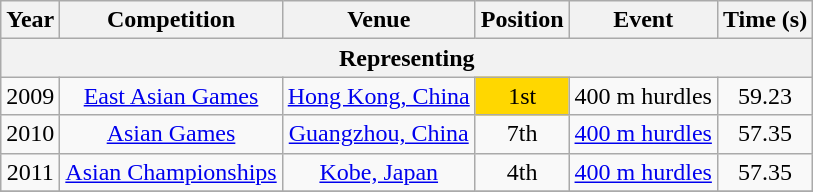<table class="wikitable sortable" style=text-align:center>
<tr>
<th>Year</th>
<th>Competition</th>
<th>Venue</th>
<th>Position</th>
<th>Event</th>
<th>Time (s)</th>
</tr>
<tr>
<th colspan="7">Representing </th>
</tr>
<tr>
<td>2009</td>
<td><a href='#'>East Asian Games</a></td>
<td><a href='#'>Hong Kong, China</a></td>
<td bgcolor="gold">1st</td>
<td>400 m hurdles</td>
<td>59.23</td>
</tr>
<tr>
<td>2010</td>
<td><a href='#'>Asian Games</a></td>
<td><a href='#'>Guangzhou, China</a></td>
<td>7th</td>
<td><a href='#'>400 m hurdles</a></td>
<td>57.35</td>
</tr>
<tr>
<td>2011</td>
<td><a href='#'>Asian Championships</a></td>
<td><a href='#'>Kobe, Japan</a></td>
<td>4th</td>
<td><a href='#'>400 m hurdles</a></td>
<td>57.35</td>
</tr>
<tr>
</tr>
</table>
